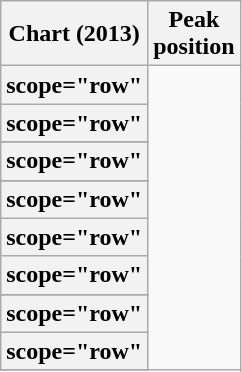<table class="wikitable sortable plainrowheaders">
<tr>
<th>Chart (2013)</th>
<th>Peak<br>position</th>
</tr>
<tr>
<th>scope="row" </th>
</tr>
<tr>
<th>scope="row"</th>
</tr>
<tr>
</tr>
<tr>
</tr>
<tr>
<th>scope="row" </th>
</tr>
<tr>
</tr>
<tr>
</tr>
<tr>
</tr>
<tr>
<th>scope="row" </th>
</tr>
<tr>
<th>scope="row" </th>
</tr>
<tr>
<th>scope="row" </th>
</tr>
<tr>
</tr>
<tr>
<th>scope="row" </th>
</tr>
<tr>
<th>scope="row"</th>
</tr>
<tr>
</tr>
</table>
